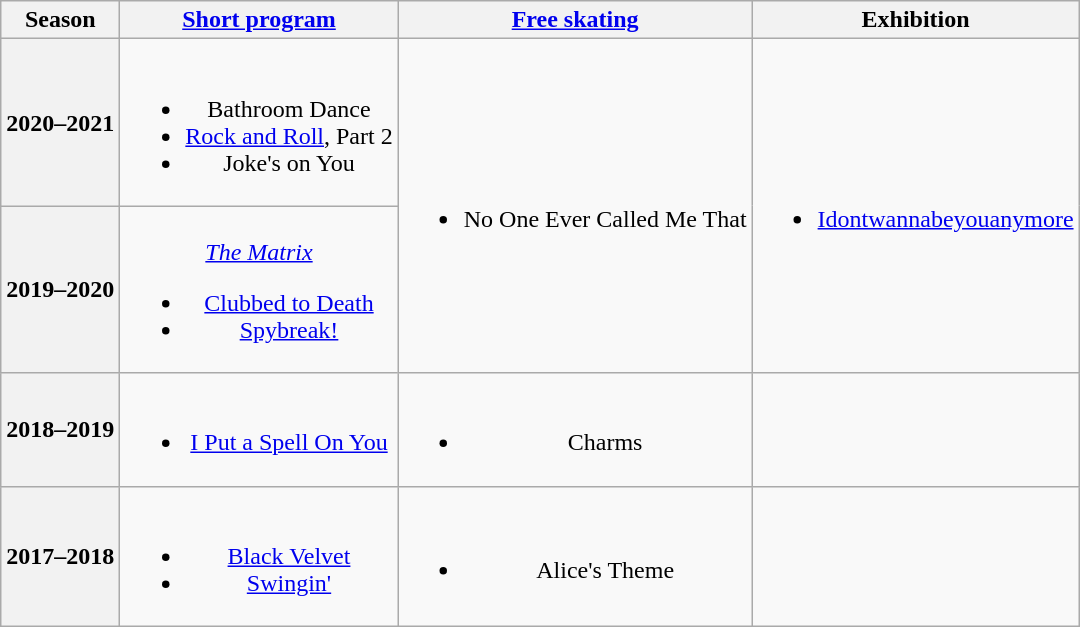<table class=wikitable style=text-align:center>
<tr>
<th>Season</th>
<th><a href='#'>Short program</a></th>
<th><a href='#'>Free skating</a></th>
<th>Exhibition</th>
</tr>
<tr>
<th>2020–2021 <br> </th>
<td><br><ul><li>Bathroom Dance <br></li><li><a href='#'>Rock and Roll</a>, Part 2 <br></li><li>Joke's on You <br></li></ul></td>
<td rowspan=2><br><ul><li>No One Ever Called Me That <br> </li></ul></td>
<td rowspan=2><br><ul><li><a href='#'>Idontwannabeyouanymore</a> <br> </li></ul></td>
</tr>
<tr>
<th>2019–2020</th>
<td><br><em><a href='#'>The Matrix</a></em><ul><li><a href='#'>Clubbed to Death</a> <br> </li><li><a href='#'>Spybreak!</a> <br> </li></ul></td>
</tr>
<tr>
<th>2018–2019 <br> </th>
<td><br><ul><li><a href='#'>I Put a Spell On You</a> <br> </li></ul></td>
<td><br><ul><li>Charms <br> </li></ul></td>
<td></td>
</tr>
<tr>
<th>2017–2018 <br> </th>
<td><br><ul><li><a href='#'>Black Velvet</a>  <br></li><li><a href='#'>Swingin'</a> <br></li></ul></td>
<td><br><ul><li>Alice's Theme <br> </li></ul></td>
<td></td>
</tr>
</table>
